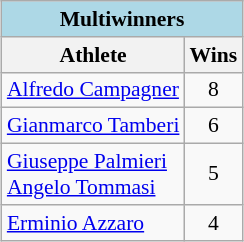<table class="wikitable" style="margin-left: auto; margin-right: auto; border: none; font-size:90%; text-align:left">
<tr>
<td bgcolor=lightblue align=center colspan=2><strong>Multiwinners</strong></td>
</tr>
<tr>
<th>Athlete</th>
<th>Wins</th>
</tr>
<tr>
<td><a href='#'>Alfredo Campagner</a></td>
<td align=center>8</td>
</tr>
<tr>
<td><a href='#'>Gianmarco Tamberi</a></td>
<td align=center>6</td>
</tr>
<tr>
<td><a href='#'>Giuseppe Palmieri</a><br><a href='#'>Angelo Tommasi</a></td>
<td align=center>5</td>
</tr>
<tr>
<td><a href='#'>Erminio Azzaro</a></td>
<td align=center>4</td>
</tr>
</table>
